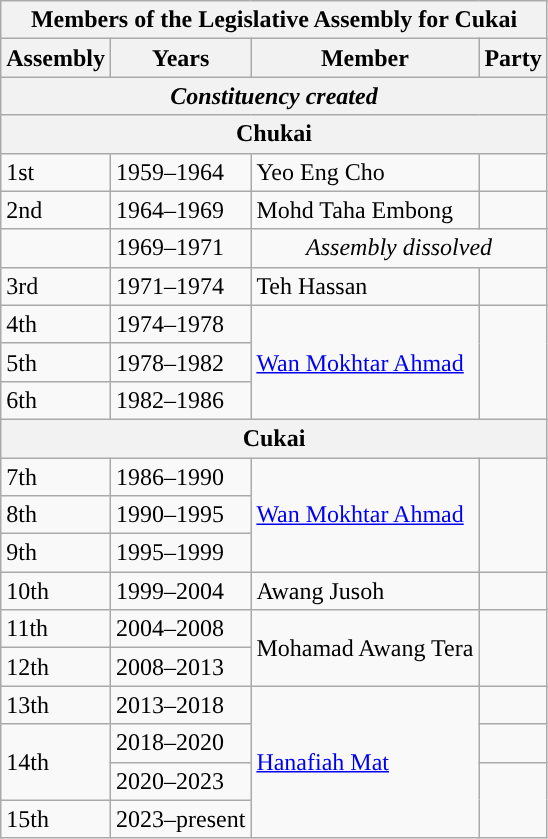<table class=wikitable>
<tr>
<th colspan=4>Members of the Legislative Assembly for Cukai</th>
</tr>
<tr>
<th>Assembly</th>
<th>Years</th>
<th>Member</th>
<th>Party</th>
</tr>
<tr>
<th colspan=4 align=center><em>Constituency created</em></th>
</tr>
<tr>
<th colspan=4 align=center>Chukai</th>
</tr>
<tr>
<td>1st</td>
<td>1959–1964</td>
<td>Yeo Eng Cho</td>
<td></td>
</tr>
<tr>
<td>2nd</td>
<td>1964–1969</td>
<td>Mohd Taha Embong</td>
<td></td>
</tr>
<tr>
<td></td>
<td>1969–1971</td>
<td colspan=2 align=center><em>Assembly dissolved</em></td>
</tr>
<tr>
<td>3rd</td>
<td>1971–1974</td>
<td>Teh Hassan</td>
<td></td>
</tr>
<tr>
<td>4th</td>
<td>1974–1978</td>
<td rowspan=3><a href='#'>Wan Mokhtar Ahmad</a></td>
<td rowspan=3></td>
</tr>
<tr>
<td>5th</td>
<td>1978–1982</td>
</tr>
<tr>
<td>6th</td>
<td>1982–1986</td>
</tr>
<tr>
<th colspan=4 align=center>Cukai</th>
</tr>
<tr>
<td>7th</td>
<td>1986–1990</td>
<td rowspan=3><a href='#'>Wan Mokhtar Ahmad</a></td>
<td rowspan=3></td>
</tr>
<tr>
<td>8th</td>
<td>1990–1995</td>
</tr>
<tr>
<td>9th</td>
<td>1995–1999</td>
</tr>
<tr>
<td>10th</td>
<td>1999–2004</td>
<td>Awang Jusoh</td>
<td></td>
</tr>
<tr>
<td>11th</td>
<td>2004–2008</td>
<td rowspan=2>Mohamad Awang Tera</td>
<td rowspan=2></td>
</tr>
<tr>
<td>12th</td>
<td>2008–2013</td>
</tr>
<tr>
<td>13th</td>
<td>2013–2018</td>
<td rowspan=4><a href='#'>Hanafiah Mat</a></td>
<td></td>
</tr>
<tr>
<td rowspan=2>14th</td>
<td>2018–2020</td>
<td></td>
</tr>
<tr>
<td>2020–2023</td>
<td rowspan=2></td>
</tr>
<tr>
<td>15th</td>
<td>2023–present</td>
</tr>
</table>
